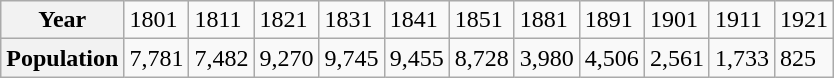<table class="wikitable">
<tr>
<th>Year</th>
<td>1801</td>
<td>1811</td>
<td>1821</td>
<td>1831</td>
<td>1841</td>
<td>1851</td>
<td>1881</td>
<td>1891</td>
<td>1901</td>
<td>1911</td>
<td>1921</td>
</tr>
<tr>
<th>Population</th>
<td>7,781</td>
<td>7,482</td>
<td>9,270</td>
<td>9,745</td>
<td>9,455</td>
<td>8,728</td>
<td>3,980</td>
<td>4,506</td>
<td>2,561</td>
<td>1,733</td>
<td>825</td>
</tr>
</table>
